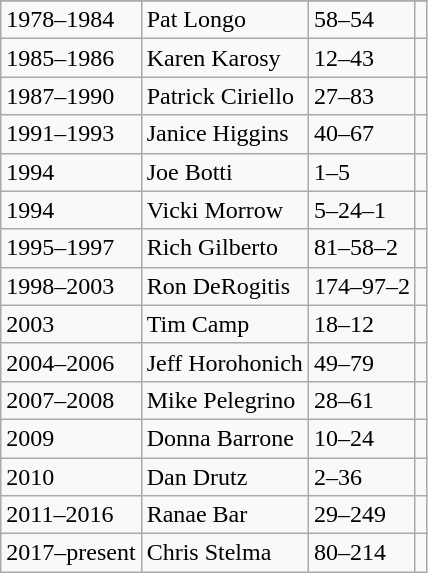<table class="wikitable">
<tr style="text-align:center;">
</tr>
<tr>
<td>1978–1984</td>
<td>Pat Longo</td>
<td>58–54</td>
<td></td>
</tr>
<tr>
<td>1985–1986</td>
<td>Karen Karosy</td>
<td>12–43</td>
<td></td>
</tr>
<tr>
<td>1987–1990</td>
<td>Patrick Ciriello</td>
<td>27–83</td>
<td></td>
</tr>
<tr>
<td>1991–1993</td>
<td>Janice Higgins</td>
<td>40–67</td>
<td></td>
</tr>
<tr>
<td>1994</td>
<td>Joe Botti</td>
<td>1–5</td>
<td></td>
</tr>
<tr>
<td>1994</td>
<td>Vicki Morrow</td>
<td>5–24–1</td>
<td></td>
</tr>
<tr>
<td>1995–1997</td>
<td>Rich Gilberto</td>
<td>81–58–2</td>
<td></td>
</tr>
<tr>
<td>1998–2003</td>
<td>Ron DeRogitis</td>
<td>174–97–2</td>
<td></td>
</tr>
<tr>
<td>2003</td>
<td>Tim Camp</td>
<td>18–12</td>
<td></td>
</tr>
<tr>
<td>2004–2006</td>
<td>Jeff Horohonich</td>
<td>49–79</td>
<td></td>
</tr>
<tr>
<td>2007–2008</td>
<td>Mike Pelegrino</td>
<td>28–61</td>
<td></td>
</tr>
<tr>
<td>2009</td>
<td>Donna Barrone</td>
<td>10–24</td>
<td></td>
</tr>
<tr>
<td>2010</td>
<td>Dan Drutz</td>
<td>2–36</td>
<td></td>
</tr>
<tr>
<td>2011–2016</td>
<td>Ranae Bar</td>
<td>29–249</td>
<td></td>
</tr>
<tr>
<td>2017–present</td>
<td>Chris Stelma</td>
<td>80–214</td>
<td></td>
</tr>
</table>
